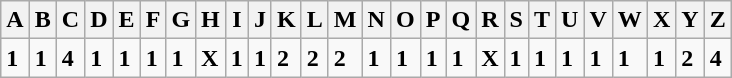<table class="wikitable">
<tr>
<th>A</th>
<th>B</th>
<th>C</th>
<th>D</th>
<th>E</th>
<th>F</th>
<th>G</th>
<th>H</th>
<th>I</th>
<th>J</th>
<th>K</th>
<th>L</th>
<th>M</th>
<th>N</th>
<th>O</th>
<th>P</th>
<th>Q</th>
<th>R</th>
<th>S</th>
<th>T</th>
<th>U</th>
<th>V</th>
<th>W</th>
<th>X</th>
<th>Y</th>
<th>Z</th>
</tr>
<tr>
<td><strong>1</strong></td>
<td><strong>1</strong></td>
<td><strong>4</strong></td>
<td><strong>1</strong></td>
<td><strong>1</strong></td>
<td><strong>1</strong></td>
<td><strong>1</strong></td>
<td><strong>X</strong></td>
<td><strong>1</strong></td>
<td><strong>1</strong></td>
<td><strong>2</strong></td>
<td><strong>2</strong></td>
<td><strong>2</strong></td>
<td><strong>1</strong></td>
<td><strong>1</strong></td>
<td><strong>1</strong></td>
<td><strong>1</strong></td>
<td><strong>X</strong></td>
<td><strong>1</strong></td>
<td><strong>1</strong></td>
<td><strong>1</strong></td>
<td><strong>1</strong></td>
<td><strong>1</strong></td>
<td><strong>1</strong></td>
<td><strong>2</strong></td>
<td><strong>4</strong></td>
</tr>
</table>
